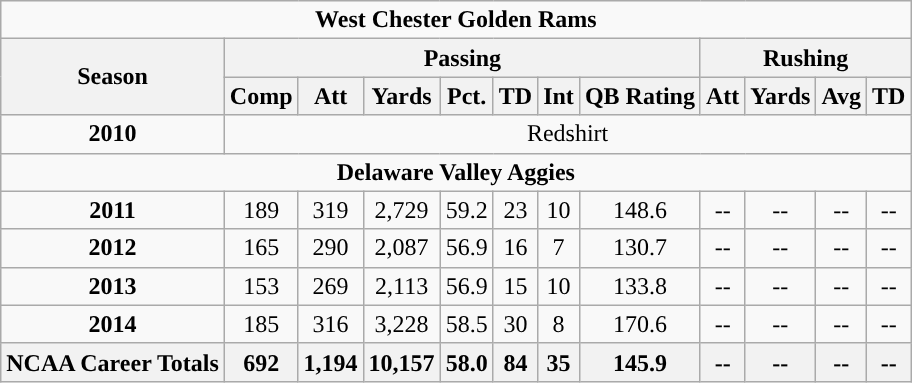<table class=wikitable style="text-align:center;">
<tr>
<td ! colspan="12"><strong>West Chester Golden Rams</strong></td>
</tr>
<tr>
<th rowspan=2>Season</th>
<th colspan=7>Passing</th>
<th colspan=4>Rushing</th>
</tr>
<tr>
<th>Comp</th>
<th>Att</th>
<th>Yards</th>
<th>Pct.</th>
<th>TD</th>
<th>Int</th>
<th>QB Rating</th>
<th>Att</th>
<th>Yards</th>
<th>Avg</th>
<th>TD</th>
</tr>
<tr>
<td><strong>2010</strong></td>
<td colspan=14>Redshirt</td>
</tr>
<tr>
<td ! colspan="12"><strong>Delaware Valley Aggies</strong></td>
</tr>
<tr>
<td><strong>2011</strong></td>
<td>189</td>
<td>319</td>
<td>2,729</td>
<td>59.2</td>
<td>23</td>
<td>10</td>
<td>148.6</td>
<td>--</td>
<td>--</td>
<td>--</td>
<td>--</td>
</tr>
<tr>
<td><strong>2012</strong></td>
<td>165</td>
<td>290</td>
<td>2,087</td>
<td>56.9</td>
<td>16</td>
<td>7</td>
<td>130.7</td>
<td>--</td>
<td>--</td>
<td>--</td>
<td>--</td>
</tr>
<tr>
<td><strong>2013</strong></td>
<td>153</td>
<td>269</td>
<td>2,113</td>
<td>56.9</td>
<td>15</td>
<td>10</td>
<td>133.8</td>
<td>--</td>
<td>--</td>
<td>--</td>
<td>--</td>
</tr>
<tr>
<td><strong>2014</strong></td>
<td>185</td>
<td>316</td>
<td>3,228</td>
<td>58.5</td>
<td>30</td>
<td>8</td>
<td>170.6</td>
<td>--</td>
<td>--</td>
<td>--</td>
<td>--</td>
</tr>
<tr>
<th>NCAA Career Totals</th>
<th>692</th>
<th>1,194</th>
<th>10,157</th>
<th>58.0</th>
<th>84</th>
<th>35</th>
<th>145.9</th>
<th>--</th>
<th>--</th>
<th>--</th>
<th>--</th>
</tr>
</table>
